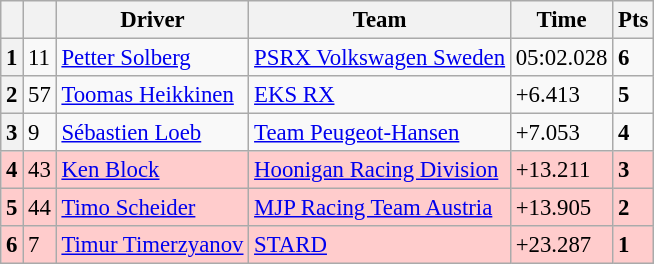<table class=wikitable style="font-size:95%">
<tr>
<th></th>
<th></th>
<th>Driver</th>
<th>Team</th>
<th>Time</th>
<th>Pts</th>
</tr>
<tr>
<th>1</th>
<td>11</td>
<td> <a href='#'>Petter Solberg</a></td>
<td><a href='#'>PSRX Volkswagen Sweden</a></td>
<td>05:02.028</td>
<td><strong>6</strong></td>
</tr>
<tr>
<th>2</th>
<td>57</td>
<td> <a href='#'>Toomas Heikkinen</a></td>
<td><a href='#'>EKS RX</a></td>
<td>+6.413</td>
<td><strong>5</strong></td>
</tr>
<tr>
<th>3</th>
<td>9</td>
<td> <a href='#'>Sébastien Loeb</a></td>
<td><a href='#'>Team Peugeot-Hansen</a></td>
<td>+7.053</td>
<td><strong>4</strong></td>
</tr>
<tr>
<th style="background:#ffcccc;">4</th>
<td style="background:#ffcccc;">43</td>
<td style="background:#ffcccc;"> <a href='#'>Ken Block</a></td>
<td style="background:#ffcccc;"><a href='#'>Hoonigan Racing Division</a></td>
<td style="background:#ffcccc;">+13.211</td>
<td style="background:#ffcccc;"><strong>3</strong></td>
</tr>
<tr>
<th style="background:#ffcccc;">5</th>
<td style="background:#ffcccc;">44</td>
<td style="background:#ffcccc;"> <a href='#'>Timo Scheider</a></td>
<td style="background:#ffcccc;"><a href='#'>MJP Racing Team Austria</a></td>
<td style="background:#ffcccc;">+13.905</td>
<td style="background:#ffcccc;"><strong>2</strong></td>
</tr>
<tr>
<th style="background:#ffcccc;">6</th>
<td style="background:#ffcccc;">7</td>
<td style="background:#ffcccc;"> <a href='#'>Timur Timerzyanov</a></td>
<td style="background:#ffcccc;"><a href='#'>STARD</a></td>
<td style="background:#ffcccc;">+23.287</td>
<td style="background:#ffcccc;"><strong>1</strong></td>
</tr>
</table>
